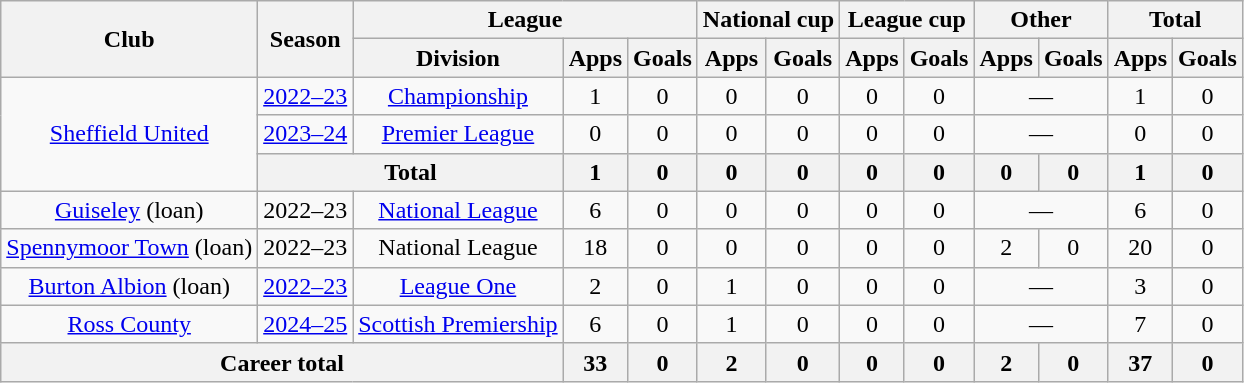<table class="wikitable" style="text-align: center">
<tr>
<th rowspan="2">Club</th>
<th rowspan="2">Season</th>
<th colspan="3">League</th>
<th colspan="2">National cup</th>
<th colspan="2">League cup</th>
<th colspan="2">Other</th>
<th colspan="2">Total</th>
</tr>
<tr>
<th>Division</th>
<th>Apps</th>
<th>Goals</th>
<th>Apps</th>
<th>Goals</th>
<th>Apps</th>
<th>Goals</th>
<th>Apps</th>
<th>Goals</th>
<th>Apps</th>
<th>Goals</th>
</tr>
<tr>
<td rowspan="3"><a href='#'>Sheffield United</a></td>
<td><a href='#'>2022–23</a></td>
<td><a href='#'>Championship</a></td>
<td>1</td>
<td>0</td>
<td>0</td>
<td>0</td>
<td>0</td>
<td>0</td>
<td colspan="2">—</td>
<td>1</td>
<td>0</td>
</tr>
<tr>
<td><a href='#'>2023–24</a></td>
<td><a href='#'>Premier League</a></td>
<td>0</td>
<td>0</td>
<td>0</td>
<td>0</td>
<td>0</td>
<td>0</td>
<td colspan="2">—</td>
<td>0</td>
<td>0</td>
</tr>
<tr>
<th colspan="2">Total</th>
<th>1</th>
<th>0</th>
<th>0</th>
<th>0</th>
<th>0</th>
<th>0</th>
<th>0</th>
<th>0</th>
<th>1</th>
<th>0</th>
</tr>
<tr>
<td><a href='#'>Guiseley</a> (loan)</td>
<td>2022–23</td>
<td><a href='#'>National League</a></td>
<td>6</td>
<td>0</td>
<td>0</td>
<td>0</td>
<td>0</td>
<td>0</td>
<td colspan="2">—</td>
<td>6</td>
<td>0</td>
</tr>
<tr>
<td><a href='#'>Spennymoor Town</a> (loan)</td>
<td>2022–23</td>
<td>National League</td>
<td>18</td>
<td>0</td>
<td>0</td>
<td>0</td>
<td>0</td>
<td>0</td>
<td>2</td>
<td>0</td>
<td>20</td>
<td>0</td>
</tr>
<tr>
<td><a href='#'>Burton Albion</a> (loan)</td>
<td><a href='#'>2022–23</a></td>
<td><a href='#'>League One</a></td>
<td>2</td>
<td>0</td>
<td>1</td>
<td>0</td>
<td>0</td>
<td>0</td>
<td colspan="2">—</td>
<td>3</td>
<td>0</td>
</tr>
<tr>
<td><a href='#'>Ross County</a></td>
<td><a href='#'>2024–25</a></td>
<td><a href='#'>Scottish Premiership</a></td>
<td>6</td>
<td>0</td>
<td>1</td>
<td>0</td>
<td>0</td>
<td>0</td>
<td colspan="2">—</td>
<td>7</td>
<td>0</td>
</tr>
<tr>
<th colspan="3">Career total</th>
<th>33</th>
<th>0</th>
<th>2</th>
<th>0</th>
<th>0</th>
<th>0</th>
<th>2</th>
<th>0</th>
<th>37</th>
<th>0</th>
</tr>
</table>
